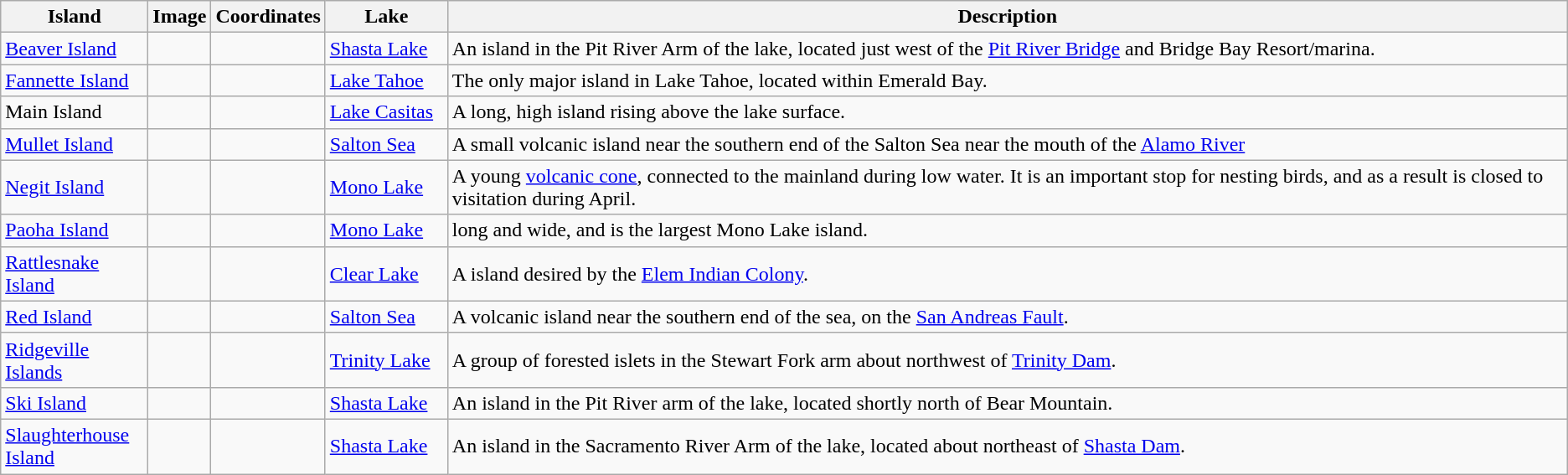<table class="wikitable sortable">
<tr>
<th width=110>Island</th>
<th class="unsortable">Image</th>
<th>Coordinates</th>
<th width=90>Lake</th>
<th class="unsortable">Description</th>
</tr>
<tr>
<td><a href='#'>Beaver Island</a></td>
<td></td>
<td></td>
<td><a href='#'>Shasta Lake</a></td>
<td>An island in the Pit River Arm of the lake, located just west of the <a href='#'>Pit River Bridge</a> and Bridge Bay Resort/marina.</td>
</tr>
<tr>
<td><a href='#'>Fannette Island</a></td>
<td></td>
<td></td>
<td><a href='#'>Lake Tahoe</a></td>
<td>The only major island in Lake Tahoe, located within Emerald Bay.</td>
</tr>
<tr>
<td>Main Island</td>
<td></td>
<td></td>
<td><a href='#'>Lake Casitas</a></td>
<td>A  long,  high island rising  above the lake surface.</td>
</tr>
<tr>
<td><a href='#'>Mullet Island</a></td>
<td></td>
<td></td>
<td><a href='#'>Salton Sea</a></td>
<td>A small volcanic island near the southern end of the Salton Sea near the mouth of the <a href='#'>Alamo River</a></td>
</tr>
<tr>
<td><a href='#'>Negit Island</a></td>
<td></td>
<td></td>
<td><a href='#'>Mono Lake</a></td>
<td>A young <a href='#'>volcanic cone</a>, connected to the mainland during low water. It is an important stop for nesting birds, and as a result is closed to visitation during April.</td>
</tr>
<tr>
<td><a href='#'>Paoha Island</a></td>
<td></td>
<td></td>
<td><a href='#'>Mono Lake</a></td>
<td> long and  wide, and is the largest Mono Lake island.</td>
</tr>
<tr>
<td><a href='#'>Rattlesnake Island</a></td>
<td></td>
<td></td>
<td><a href='#'>Clear Lake</a></td>
<td>A  island desired by the <a href='#'>Elem Indian Colony</a>.</td>
</tr>
<tr>
<td><a href='#'>Red Island</a></td>
<td></td>
<td></td>
<td><a href='#'>Salton Sea</a></td>
<td>A volcanic island near the southern end of the sea, on the <a href='#'>San Andreas Fault</a>.</td>
</tr>
<tr>
<td><a href='#'>Ridgeville Islands</a></td>
<td></td>
<td></td>
<td><a href='#'>Trinity Lake</a></td>
<td>A group of forested islets in the Stewart Fork arm about  northwest of <a href='#'>Trinity Dam</a>.</td>
</tr>
<tr>
<td><a href='#'>Ski Island</a></td>
<td></td>
<td></td>
<td><a href='#'>Shasta Lake</a></td>
<td>An island in the Pit River arm of the lake, located shortly north of Bear Mountain.</td>
</tr>
<tr>
<td><a href='#'>Slaughterhouse Island</a></td>
<td></td>
<td></td>
<td><a href='#'>Shasta Lake</a></td>
<td>An island in the Sacramento River Arm of the lake, located about  northeast of <a href='#'>Shasta Dam</a>.</td>
</tr>
</table>
